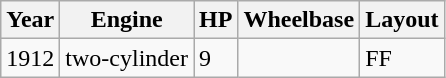<table class="wikitable">
<tr>
<th>Year</th>
<th>Engine</th>
<th>HP</th>
<th>Wheelbase</th>
<th>Layout</th>
</tr>
<tr>
<td>1912</td>
<td>two-cylinder</td>
<td>9</td>
<td></td>
<td>FF</td>
</tr>
</table>
